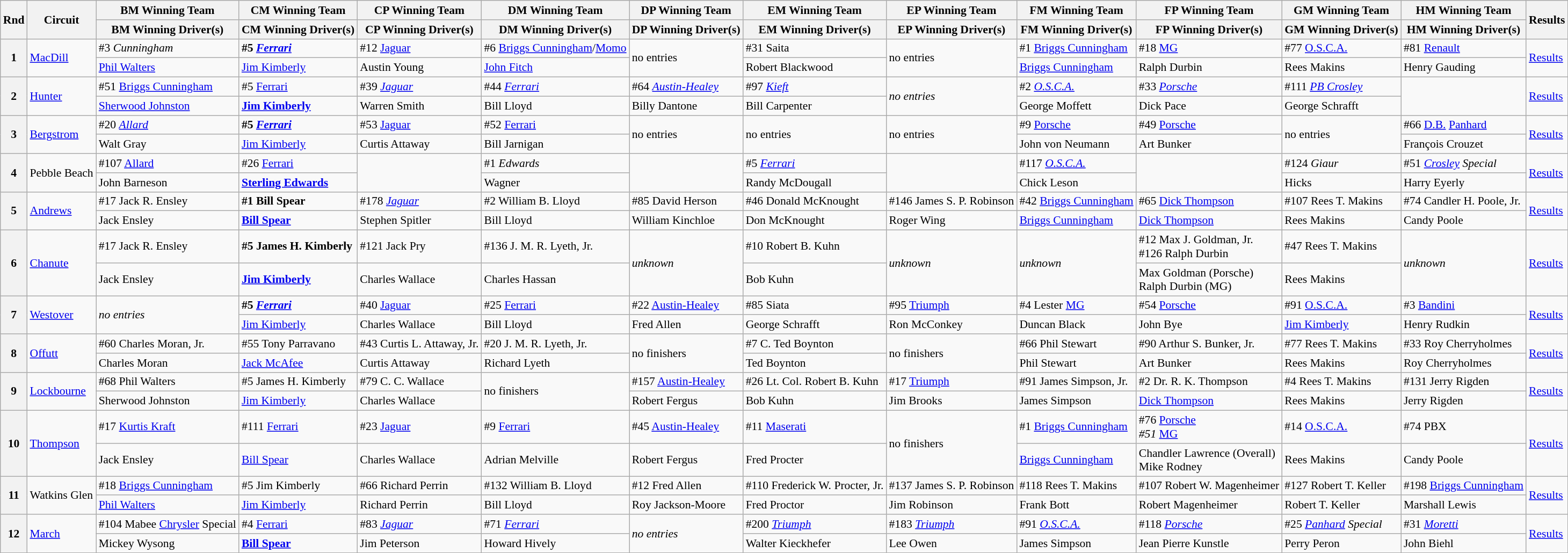<table class="wikitable" style="font-size: 90%; white-space: nowrap;">
<tr>
<th rowspan=2>Rnd</th>
<th rowspan=2>Circuit</th>
<th>BM Winning Team</th>
<th>CM Winning Team</th>
<th>CP Winning Team</th>
<th>DM Winning Team</th>
<th>DP Winning Team</th>
<th>EM Winning Team</th>
<th>EP Winning Team</th>
<th>FM Winning Team</th>
<th>FP Winning Team</th>
<th>GM Winning Team</th>
<th>HM Winning Team</th>
<th rowspan=2>Results</th>
</tr>
<tr>
<th>BM Winning Driver(s)</th>
<th>CM Winning Driver(s)</th>
<th>CP Winning Driver(s)</th>
<th>DM Winning Driver(s)</th>
<th>DP Winning Driver(s)</th>
<th>EM Winning Driver(s)</th>
<th>EP Winning Driver(s)</th>
<th>FM Winning Driver(s)</th>
<th>FP Winning Driver(s)</th>
<th>GM Winning Driver(s)</th>
<th>HM Winning Driver(s)</th>
</tr>
<tr>
<th rowspan=2>1</th>
<td rowspan=2><a href='#'>MacDill</a></td>
<td> #3 <em>Cunningham</em></td>
<td> <strong>#5 <em><a href='#'>Ferrari</a><strong><em></td>
<td> #12 </em><a href='#'>Jaguar</a><em></td>
<td> #6 <a href='#'>Briggs Cunningham</a>/<a href='#'>Momo</a></td>
<td rowspan=2> </em>no entries<em></td>
<td> #31 </em>Saita<em></td>
<td rowspan=2> </em>no entries<em></td>
<td> #1 <a href='#'>Briggs Cunningham</a></td>
<td> #18 </em><a href='#'>MG</a><em></td>
<td> #77 </em><a href='#'>O.S.C.A.</a><em></td>
<td> #81 </em><a href='#'>Renault</a><em></td>
<td rowspan=2><a href='#'>Results</a></td>
</tr>
<tr>
<td>  <a href='#'>Phil Walters</a></td>
<td> </strong> <a href='#'>Jim Kimberly</a><strong></td>
<td>  Austin Young</td>
<td>  <a href='#'>John Fitch</a></td>
<td>  Robert Blackwood</td>
<td>  <a href='#'>Briggs Cunningham</a></td>
<td>  Ralph Durbin</td>
<td>  Rees Makins</td>
<td>  Henry Gauding</td>
</tr>
<tr>
<th rowspan=2>2</th>
<td rowspan=2><a href='#'>Hunter</a></td>
<td> #51 <a href='#'>Briggs Cunningham</a></td>
<td> </strong>#5 </em><a href='#'>Ferrari</a></em></strong></td>
<td> #39 <em><a href='#'>Jaguar</a></em></td>
<td> #44 <em><a href='#'>Ferrari</a></em></td>
<td> #64 <em><a href='#'>Austin-Healey</a></em></td>
<td> #97 <em><a href='#'>Kieft</a></em></td>
<td rowspan=2> <em>no entries</em></td>
<td> #2 <em><a href='#'>O.S.C.A.</a></em></td>
<td> #33 <em><a href='#'>Porsche</a></em></td>
<td> #111 <em><a href='#'>PB Crosley</a></em></td>
<td rowspan=2> </td>
<td rowspan=2><a href='#'>Results</a></td>
</tr>
<tr>
<td>  <a href='#'>Sherwood Johnston</a></td>
<td> <strong> <a href='#'>Jim Kimberly</a></strong></td>
<td>  Warren Smith</td>
<td>  Bill Lloyd</td>
<td>  Billy Dantone</td>
<td>  Bill Carpenter</td>
<td>  George Moffett</td>
<td>  Dick Pace</td>
<td>  George Schrafft</td>
</tr>
<tr>
<th rowspan=2>3</th>
<td rowspan=2><a href='#'>Bergstrom</a></td>
<td> #20 <em><a href='#'>Allard</a></em></td>
<td> <strong>#5 <em><a href='#'>Ferrari</a><strong><em></td>
<td> #53 </em><a href='#'>Jaguar</a><em></td>
<td> #52 </em><a href='#'>Ferrari</a><em></td>
<td rowspan=2> </em>no entries<em></td>
<td rowspan=2> </em>no entries<em></td>
<td rowspan=2> </em>no entries<em></td>
<td> #9 </em><a href='#'>Porsche</a><em></td>
<td> #49 </em><a href='#'>Porsche</a><em></td>
<td rowspan=2> </em>no entries<em></td>
<td> #66 </em><a href='#'>D.B.</a> <a href='#'>Panhard</a><em></td>
<td rowspan=2><a href='#'>Results</a></td>
</tr>
<tr>
<td>  Walt Gray</td>
<td> </strong> <a href='#'>Jim Kimberly</a><strong></td>
<td>  Curtis Attaway</td>
<td>  Bill Jarnigan</td>
<td>  John von Neumann</td>
<td>  Art Bunker</td>
<td>  François Crouzet</td>
</tr>
<tr>
<th rowspan=2>4</th>
<td rowspan=2>Pebble Beach</td>
<td> #107 </em><a href='#'>Allard</a><em></td>
<td> </strong>#26 </em><a href='#'>Ferrari</a></em></strong></td>
<td rowspan=2> </td>
<td> #1 <em>Edwards</em></td>
<td rowspan=2> </td>
<td> #5 <em><a href='#'>Ferrari</a></em></td>
<td rowspan=2> </td>
<td> #117 <em><a href='#'>O.S.C.A.</a></em></td>
<td rowspan=2> </td>
<td> #124 <em>Giaur</em></td>
<td> #51 <em><a href='#'>Crosley</a> Special</em></td>
<td rowspan=2><a href='#'>Results</a></td>
</tr>
<tr>
<td>  John Barneson</td>
<td> <strong> <a href='#'>Sterling Edwards</a></strong></td>
<td> Wagner</td>
<td>  Randy McDougall</td>
<td>  Chick Leson</td>
<td> Hicks</td>
<td>  Harry Eyerly</td>
</tr>
<tr>
<th rowspan=2>5</th>
<td rowspan=2><a href='#'>Andrews</a></td>
<td> #17 Jack R. Ensley</td>
<td> <strong>#1 Bill Spear</strong></td>
<td> #178 <em><a href='#'>Jaguar</a></em></td>
<td> #2 William B. Lloyd</td>
<td> #85 David Herson</td>
<td> #46 Donald McKnought</td>
<td> #146 James S. P. Robinson</td>
<td> #42 <a href='#'>Briggs Cunningham</a></td>
<td> #65 <a href='#'>Dick Thompson</a></td>
<td> #107 Rees T. Makins</td>
<td> #74 Candler H. Poole, Jr.</td>
<td rowspan=2><a href='#'>Results</a></td>
</tr>
<tr>
<td>  Jack Ensley</td>
<td> <strong> <a href='#'>Bill Spear</a></strong></td>
<td>  Stephen Spitler</td>
<td>  Bill Lloyd</td>
<td>  William Kinchloe</td>
<td>  Don McKnought</td>
<td>  Roger Wing</td>
<td>  <a href='#'>Briggs Cunningham</a></td>
<td>  <a href='#'>Dick Thompson</a></td>
<td>  Rees Makins</td>
<td>  Candy Poole</td>
</tr>
<tr>
<th rowspan=2>6</th>
<td rowspan=2><a href='#'>Chanute</a></td>
<td> #17 Jack R. Ensley</td>
<td> <strong>#5 James H. Kimberly</strong></td>
<td> #121 Jack Pry</td>
<td> #136 J. M. R. Lyeth, Jr.</td>
<td rowspan=2> <em>unknown</em></td>
<td> #10 Robert B. Kuhn</td>
<td rowspan=2> <em>unknown</em></td>
<td rowspan=2> <em>unknown</em></td>
<td> #12 Max J. Goldman, Jr.<br>#126 Ralph Durbin</td>
<td> #47 Rees T. Makins</td>
<td rowspan=2> <em>unknown</em></td>
<td rowspan=2><a href='#'>Results</a></td>
</tr>
<tr>
<td>  Jack Ensley</td>
<td> <strong> <a href='#'>Jim Kimberly</a></strong></td>
<td>  Charles Wallace</td>
<td>  Charles Hassan</td>
<td>  Bob Kuhn</td>
<td>  Max Goldman (Porsche)<br> Ralph Durbin (MG)</td>
<td>  Rees Makins</td>
</tr>
<tr>
<th rowspan=2>7</th>
<td rowspan=2><a href='#'>Westover</a></td>
<td rowspan=2> <em>no entries</em></td>
<td> <strong>#5 <em><a href='#'>Ferrari</a><strong><em></td>
<td> #40 </em><a href='#'>Jaguar</a><em></td>
<td> #25 </em><a href='#'>Ferrari</a><em></td>
<td> #22 </em><a href='#'>Austin-Healey</a><em></td>
<td> #85 </em>Siata<em></td>
<td> #95 </em><a href='#'>Triumph</a><em></td>
<td> #4 </em>Lester <a href='#'>MG</a><em></td>
<td> #54 </em><a href='#'>Porsche</a><em></td>
<td> #91 </em><a href='#'>O.S.C.A.</a><em></td>
<td> #3 </em><a href='#'>Bandini</a><em></td>
<td rowspan=2><a href='#'>Results</a></td>
</tr>
<tr>
<td> </strong> <a href='#'>Jim Kimberly</a><strong></td>
<td>  Charles Wallace</td>
<td>  Bill Lloyd</td>
<td>  Fred Allen</td>
<td>  George Schrafft</td>
<td>  Ron McConkey</td>
<td>  Duncan Black</td>
<td>  John Bye</td>
<td>  <a href='#'>Jim Kimberly</a></td>
<td>  Henry Rudkin</td>
</tr>
<tr>
<th rowspan=2>8</th>
<td rowspan=2><a href='#'>Offutt</a></td>
<td> #60 Charles Moran, Jr.</td>
<td> </strong>#55 Tony Parravano<strong></td>
<td> #43 Curtis L. Attaway, Jr.</td>
<td> #20 J. M. R. Lyeth, Jr.</td>
<td rowspan=2> </em>no finishers<em></td>
<td> #7 C. Ted Boynton</td>
<td rowspan=2> </em>no finishers<em></td>
<td> #66 Phil Stewart</td>
<td> #90 Arthur S. Bunker, Jr.</td>
<td> #77 Rees T. Makins</td>
<td> #33 Roy Cherryholmes</td>
<td rowspan=2><a href='#'>Results</a></td>
</tr>
<tr>
<td>  Charles Moran</td>
<td> </strong> <a href='#'>Jack McAfee</a><strong></td>
<td>  Curtis Attaway</td>
<td>  Richard Lyeth</td>
<td>  Ted Boynton</td>
<td>  Phil Stewart</td>
<td>  Art Bunker</td>
<td>  Rees Makins</td>
<td>  Roy Cherryholmes</td>
</tr>
<tr>
<th rowspan=2>9</th>
<td rowspan=2><a href='#'>Lockbourne</a></td>
<td> #68 Phil Walters</td>
<td> </strong>#5 James H. Kimberly<strong></td>
<td> #79 C. C. Wallace</td>
<td rowspan=2> </em>no finishers<em></td>
<td> #157 </em><a href='#'>Austin-Healey</a><em></td>
<td> #26 Lt. Col. Robert B. Kuhn</td>
<td> #17 </em><a href='#'>Triumph</a><em></td>
<td> #91 James Simpson, Jr.</td>
<td> #2 Dr. R. K. Thompson</td>
<td> #4 Rees T. Makins</td>
<td> #131 Jerry Rigden</td>
<td rowspan=2><a href='#'>Results</a></td>
</tr>
<tr>
<td>  Sherwood Johnston</td>
<td> </strong> <a href='#'>Jim Kimberly</a><strong></td>
<td>  Charles Wallace</td>
<td>  Robert Fergus</td>
<td>  Bob Kuhn</td>
<td>  Jim Brooks</td>
<td>  James Simpson</td>
<td>  <a href='#'>Dick Thompson</a></td>
<td>  Rees Makins</td>
<td>  Jerry Rigden</td>
</tr>
<tr>
<th rowspan=2>10</th>
<td rowspan=2><a href='#'>Thompson</a></td>
<td> #17 </em><a href='#'>Kurtis Kraft</a><em></td>
<td> #111 </em><a href='#'>Ferrari</a><em></td>
<td> #23 </em><a href='#'>Jaguar</a><em></td>
<td> #9 </em><a href='#'>Ferrari</a><em></td>
<td> #45 </em><a href='#'>Austin-Healey</a><em></td>
<td> #11 </em><a href='#'>Maserati</a><em></td>
<td rowspan=2> </em>no finishers<em></td>
<td> #1 <a href='#'>Briggs Cunningham</a></td>
<td> #76 </em><a href='#'>Porsche</a><em><br>#51 </em><a href='#'>MG</a><em></td>
<td> #14 </em><a href='#'>O.S.C.A.</a><em></td>
<td> #74 </em>PBX<em></td>
<td rowspan=2><a href='#'>Results</a></td>
</tr>
<tr>
<td>  Jack Ensley</td>
<td>  <a href='#'>Bill Spear</a></td>
<td>  Charles Wallace</td>
<td>  Adrian Melville</td>
<td>  Robert Fergus</td>
<td>  Fred Procter</td>
<td>  <a href='#'>Briggs Cunningham</a></td>
<td>  Chandler Lawrence (Overall)<br> Mike Rodney</td>
<td>  Rees Makins</td>
<td>  Candy Poole</td>
</tr>
<tr>
<th rowspan=2>11</th>
<td rowspan=2>Watkins Glen</td>
<td>  </strong>#18 <a href='#'>Briggs Cunningham</a><strong></td>
<td> #5 Jim Kimberly</td>
<td> #66 Richard Perrin</td>
<td> #132 William B. Lloyd</td>
<td> #12 Fred Allen</td>
<td> #110 Frederick W. Procter, Jr.</td>
<td> #137 James S. P. Robinson</td>
<td> #118 Rees T. Makins</td>
<td> #107 Robert W. Magenheimer</td>
<td> #127 Robert T. Keller</td>
<td> #198 <a href='#'>Briggs Cunningham</a></td>
<td rowspan=2><a href='#'>Results</a></td>
</tr>
<tr>
<td> </strong> <a href='#'>Phil Walters</a><strong></td>
<td>  <a href='#'>Jim Kimberly</a></td>
<td>  Richard Perrin</td>
<td>  Bill Lloyd</td>
<td>  Roy Jackson-Moore</td>
<td>  Fred Proctor</td>
<td>  Jim Robinson</td>
<td>  Frank Bott</td>
<td>  Robert Magenheimer</td>
<td>  Robert T. Keller</td>
<td>  Marshall Lewis</td>
</tr>
<tr>
<th rowspan=2>12</th>
<td rowspan=2><a href='#'>March</a></td>
<td> #104 </em>Mabee <a href='#'>Chrysler</a> Special<em></td>
<td> </strong>#4 </em><a href='#'>Ferrari</a></em></strong></td>
<td> #83 <em><a href='#'>Jaguar</a></em></td>
<td> #71 <em><a href='#'>Ferrari</a></em></td>
<td rowspan=2> <em>no entries</em></td>
<td> #200 <em><a href='#'>Triumph</a></em></td>
<td> #183 <em><a href='#'>Triumph</a></em></td>
<td> #91 <em><a href='#'>O.S.C.A.</a></em></td>
<td> #118 <em><a href='#'>Porsche</a></em></td>
<td> #25 <em><a href='#'>Panhard</a> Special</em></td>
<td> #31 <em><a href='#'>Moretti</a></em></td>
<td rowspan=2><a href='#'>Results</a></td>
</tr>
<tr>
<td>  Mickey Wysong</td>
<td> <strong> <a href='#'>Bill Spear</a></strong></td>
<td>  Jim Peterson</td>
<td>  Howard Hively</td>
<td>  Walter Kieckhefer</td>
<td>  Lee Owen</td>
<td>  James Simpson</td>
<td>  Jean Pierre Kunstle</td>
<td>  Perry Peron</td>
<td>  John Biehl</td>
</tr>
</table>
